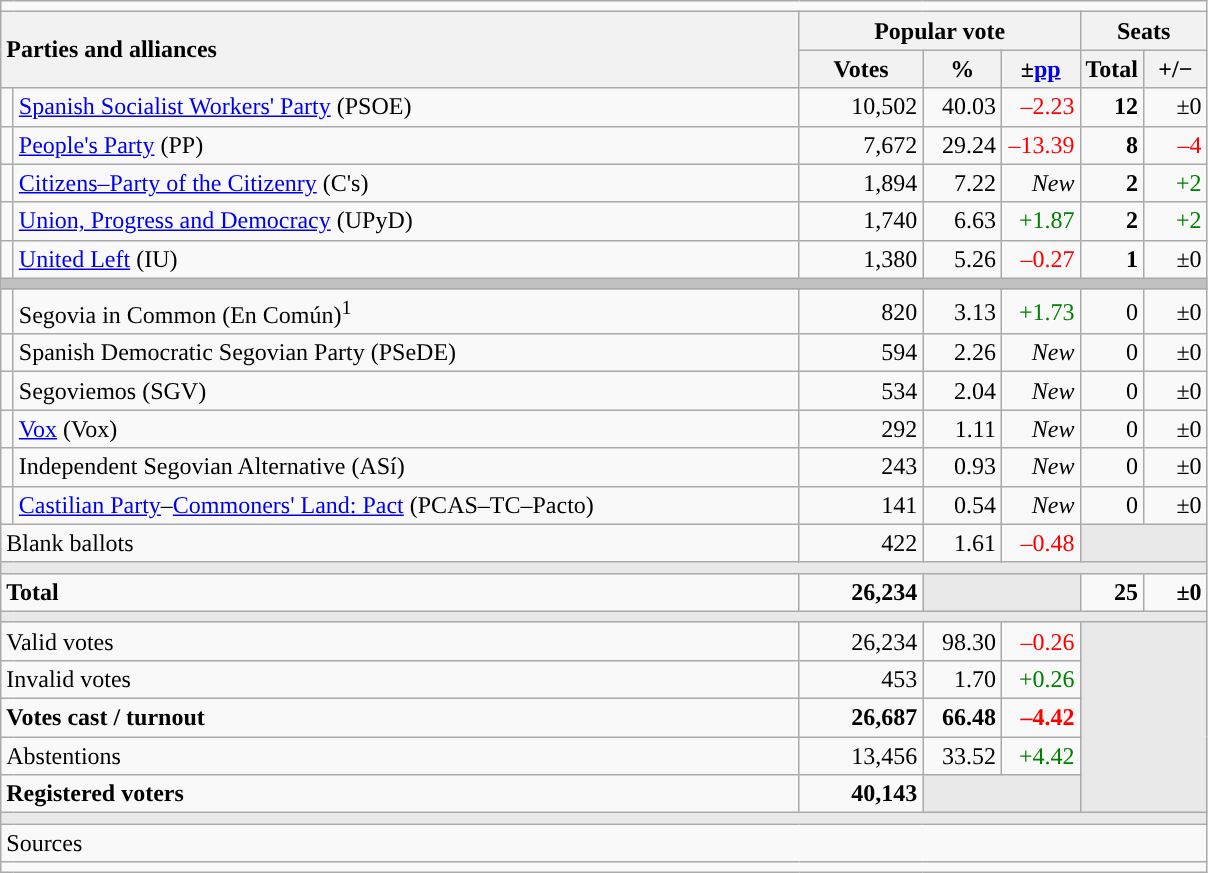<table class="wikitable" style="text-align:right;">
<tr>
<td colspan="7"></td>
</tr>
<tr>
<th style="text-align:left;" rowspan="2" colspan="2" width="525">Parties and alliances</th>
<th colspan="3">Popular vote</th>
<th colspan="2">Seats</th>
</tr>
<tr>
<th width="75">Votes</th>
<th width="45">%</th>
<th width="45">±<a href='#'>pp</a></th>
<th width="35">Total</th>
<th width="35">+/−</th>
</tr>
<tr>
<td width="1" style="color:inherit;background:"></td>
<td align="left"><a href='#'>Spanish Socialist Workers' Party</a> (PSOE)</td>
<td>10,502</td>
<td>40.03</td>
<td style="color:red;">–2.23</td>
<td><strong>12</strong></td>
<td>±0</td>
</tr>
<tr>
<td style="color:inherit;background:"></td>
<td align="left"><a href='#'>People's Party</a> (PP)</td>
<td>7,672</td>
<td>29.24</td>
<td style="color:red;">–13.39</td>
<td><strong>8</strong></td>
<td style="color:red;">–4</td>
</tr>
<tr>
<td style="color:inherit;background:"></td>
<td align="left"><a href='#'>Citizens–Party of the Citizenry</a> (C's)</td>
<td>1,894</td>
<td>7.22</td>
<td><em>New</em></td>
<td><strong>2</strong></td>
<td style="color:green;">+2</td>
</tr>
<tr>
<td style="color:inherit;background:"></td>
<td align="left"><a href='#'>Union, Progress and Democracy</a> (UPyD)</td>
<td>1,740</td>
<td>6.63</td>
<td style="color:green;">+1.87</td>
<td><strong>2</strong></td>
<td style="color:green;">+2</td>
</tr>
<tr>
<td style="color:inherit;background:"></td>
<td align="left"><a href='#'>United Left</a> (IU)</td>
<td>1,380</td>
<td>5.26</td>
<td style="color:red;">–0.27</td>
<td><strong>1</strong></td>
<td>±0</td>
</tr>
<tr>
<td colspan="7" bgcolor="#C0C0C0"></td>
</tr>
<tr>
<td style="color:inherit;background:"></td>
<td align="left">Segovia in Common (En Común)<sup>1</sup></td>
<td>820</td>
<td>3.13</td>
<td style="color:green;">+1.73</td>
<td>0</td>
<td>±0</td>
</tr>
<tr>
<td style="color:inherit;background:"></td>
<td align="left">Spanish Democratic Segovian Party (PSeDE)</td>
<td>594</td>
<td>2.26</td>
<td><em>New</em></td>
<td>0</td>
<td>±0</td>
</tr>
<tr>
<td style="color:inherit;background:"></td>
<td align="left">Segoviemos (SGV)</td>
<td>534</td>
<td>2.04</td>
<td><em>New</em></td>
<td>0</td>
<td>±0</td>
</tr>
<tr>
<td style="color:inherit;background:"></td>
<td align="left"><a href='#'>Vox</a> (Vox)</td>
<td>292</td>
<td>1.11</td>
<td><em>New</em></td>
<td>0</td>
<td>±0</td>
</tr>
<tr>
<td style="color:inherit;background:"></td>
<td align="left">Independent Segovian Alternative (ASí)</td>
<td>243</td>
<td>0.93</td>
<td><em>New</em></td>
<td>0</td>
<td>±0</td>
</tr>
<tr>
<td style="color:inherit;background:"></td>
<td align="left"><a href='#'>Castilian Party</a>–<a href='#'>Commoners' Land: Pact</a> (PCAS–TC–Pacto)</td>
<td>141</td>
<td>0.54</td>
<td><em>New</em></td>
<td>0</td>
<td>±0</td>
</tr>
<tr>
<td align="left" colspan="2">Blank ballots</td>
<td>422</td>
<td>1.61</td>
<td style="color:red;">–0.48</td>
<td bgcolor="#E9E9E9" colspan="2"></td>
</tr>
<tr>
<td colspan="7" bgcolor="#E9E9E9"></td>
</tr>
<tr style="font-weight:bold;">
<td align="left" colspan="2">Total</td>
<td>26,234</td>
<td bgcolor="#E9E9E9" colspan="2"></td>
<td>25</td>
<td>±0</td>
</tr>
<tr>
<td colspan="7" bgcolor="#E9E9E9"></td>
</tr>
<tr>
<td align="left" colspan="2">Valid votes</td>
<td>26,234</td>
<td>98.30</td>
<td style="color:red;">–0.26</td>
<td bgcolor="#E9E9E9" colspan="2" rowspan="5"></td>
</tr>
<tr>
<td align="left" colspan="2">Invalid votes</td>
<td>453</td>
<td>1.70</td>
<td style="color:green;">+0.26</td>
</tr>
<tr style="font-weight:bold;">
<td align="left" colspan="2">Votes cast / turnout</td>
<td>26,687</td>
<td>66.48</td>
<td style="color:red;">–4.42</td>
</tr>
<tr>
<td align="left" colspan="2">Abstentions</td>
<td>13,456</td>
<td>33.52</td>
<td style="color:green;">+4.42</td>
</tr>
<tr style="font-weight:bold;">
<td align="left" colspan="2">Registered voters</td>
<td>40,143</td>
<td bgcolor="#E9E9E9" colspan="2"></td>
</tr>
<tr>
<td colspan="7" bgcolor="#E9E9E9"></td>
</tr>
<tr>
<td align="left" colspan="7">Sources</td>
</tr>
<tr>
<td colspan="7" style="text-align:left; max-width:790px;"></td>
</tr>
</table>
